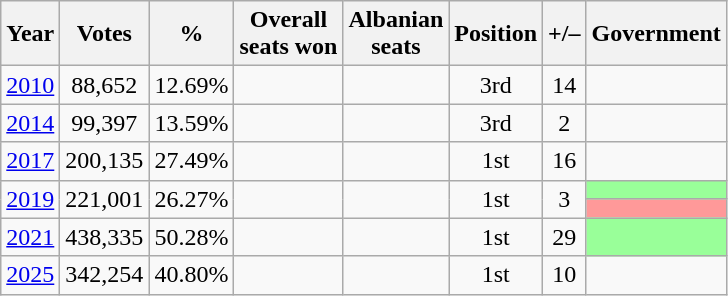<table class="wikitable" style="text-align:center;">
<tr>
<th>Year</th>
<th>Votes</th>
<th>%</th>
<th>Overall<br>seats won</th>
<th>Albanian<br>seats</th>
<th>Position</th>
<th>+/–</th>
<th>Government</th>
</tr>
<tr>
<td><a href='#'>2010</a></td>
<td>88,652</td>
<td>12.69%</td>
<td></td>
<td></td>
<td> 3rd</td>
<td> 14</td>
<td></td>
</tr>
<tr>
<td><a href='#'>2014</a></td>
<td>99,397</td>
<td>13.59%</td>
<td></td>
<td></td>
<td> 3rd</td>
<td> 2</td>
<td></td>
</tr>
<tr>
<td><a href='#'>2017</a></td>
<td>200,135</td>
<td>27.49%</td>
<td></td>
<td></td>
<td> 1st</td>
<td> 16</td>
<td></td>
</tr>
<tr>
<td rowspan="2"><a href='#'>2019</a></td>
<td rowspan="2">221,001</td>
<td rowspan="2">26.27%</td>
<td rowspan="2"></td>
<td rowspan="2"></td>
<td rowspan="2"> 1st</td>
<td rowspan="2"> 3</td>
<td style="background:#9f9;"></td>
</tr>
<tr>
<td style="background:#f99;"></td>
</tr>
<tr>
<td><a href='#'>2021</a></td>
<td>438,335</td>
<td>50.28%</td>
<td> </td>
<td> </td>
<td> 1st</td>
<td> 29</td>
<td style="background:#9f9;"></td>
</tr>
<tr>
<td><a href='#'>2025</a></td>
<td>342,254</td>
<td>40.80%</td>
<td></td>
<td></td>
<td> 1st</td>
<td> 10</td>
<td></td>
</tr>
</table>
